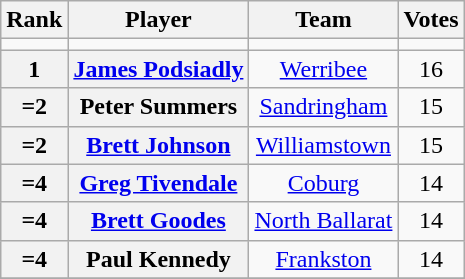<table class="wikitable">
<tr>
<th>Rank</th>
<th>Player</th>
<th>Team</th>
<th>Votes</th>
</tr>
<tr>
<td></td>
<td></td>
<td></td>
</tr>
<tr>
<th align=center>1</th>
<th align=center><a href='#'>James Podsiadly</a></th>
<td align=center><a href='#'>Werribee</a></td>
<td align=center>16</td>
</tr>
<tr>
<th align=center>=2</th>
<th align=center>Peter Summers</th>
<td align=center><a href='#'>Sandringham</a></td>
<td align=center>15</td>
</tr>
<tr>
<th align=center>=2</th>
<th align=center><a href='#'>Brett Johnson</a></th>
<td align=center><a href='#'>Williamstown</a></td>
<td align=center>15</td>
</tr>
<tr>
<th align=center>=4</th>
<th align=center><a href='#'>Greg Tivendale</a></th>
<td align=center><a href='#'>Coburg</a></td>
<td align=center>14</td>
</tr>
<tr>
<th align=center>=4</th>
<th align=center><a href='#'>Brett Goodes</a></th>
<td align=center><a href='#'>North Ballarat</a></td>
<td align=center>14</td>
</tr>
<tr>
<th align=center>=4</th>
<th align=center>Paul Kennedy</th>
<td align=center><a href='#'>Frankston</a></td>
<td align=center>14</td>
</tr>
<tr>
</tr>
</table>
